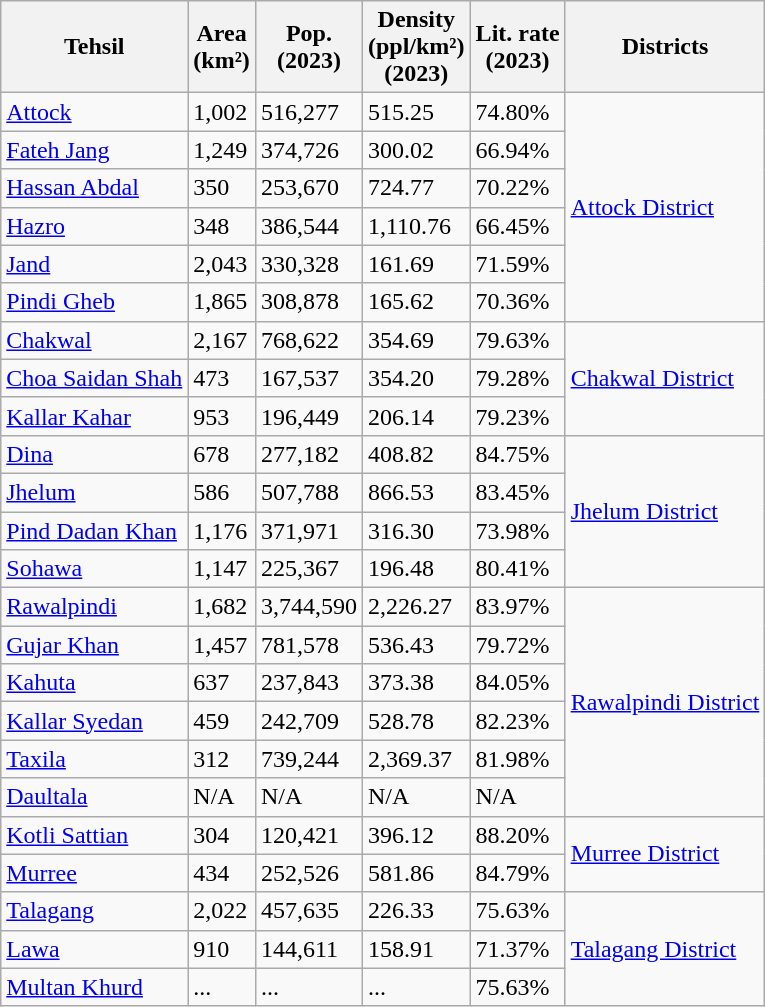<table class="wikitable sortable static-row-numbers static-row-header-hash">
<tr>
<th>Tehsil</th>
<th>Area<br>(km²)</th>
<th>Pop.<br>(2023)</th>
<th>Density<br>(ppl/km²)<br>(2023)</th>
<th>Lit. rate<br>(2023)</th>
<th>Districts</th>
</tr>
<tr>
<td><a href='#'>Attock</a></td>
<td>1,002</td>
<td>516,277</td>
<td>515.25</td>
<td>74.80%</td>
<td rowspan="6"><a href='#'>Attock District</a></td>
</tr>
<tr>
<td><a href='#'>Fateh Jang</a></td>
<td>1,249</td>
<td>374,726</td>
<td>300.02</td>
<td>66.94%</td>
</tr>
<tr>
<td><a href='#'>Hassan Abdal</a></td>
<td>350</td>
<td>253,670</td>
<td>724.77</td>
<td>70.22%</td>
</tr>
<tr>
<td><a href='#'>Hazro</a></td>
<td>348</td>
<td>386,544</td>
<td>1,110.76</td>
<td>66.45%</td>
</tr>
<tr>
<td><a href='#'>Jand</a></td>
<td>2,043</td>
<td>330,328</td>
<td>161.69</td>
<td>71.59%</td>
</tr>
<tr>
<td><a href='#'>Pindi Gheb</a></td>
<td>1,865</td>
<td>308,878</td>
<td>165.62</td>
<td>70.36%</td>
</tr>
<tr>
<td><a href='#'>Chakwal</a></td>
<td>2,167</td>
<td>768,622</td>
<td>354.69</td>
<td>79.63%</td>
<td rowspan="3"><a href='#'>Chakwal District</a></td>
</tr>
<tr>
<td><a href='#'>Choa Saidan Shah</a></td>
<td>473</td>
<td>167,537</td>
<td>354.20</td>
<td>79.28%</td>
</tr>
<tr>
<td><a href='#'>Kallar Kahar</a></td>
<td>953</td>
<td>196,449</td>
<td>206.14</td>
<td>79.23%</td>
</tr>
<tr>
<td><a href='#'>Dina</a></td>
<td>678</td>
<td>277,182</td>
<td>408.82</td>
<td>84.75%</td>
<td rowspan="4"><a href='#'>Jhelum District</a></td>
</tr>
<tr>
<td><a href='#'>Jhelum</a></td>
<td>586</td>
<td>507,788</td>
<td>866.53</td>
<td>83.45%</td>
</tr>
<tr>
<td><a href='#'>Pind Dadan Khan</a></td>
<td>1,176</td>
<td>371,971</td>
<td>316.30</td>
<td>73.98%</td>
</tr>
<tr>
<td><a href='#'>Sohawa</a></td>
<td>1,147</td>
<td>225,367</td>
<td>196.48</td>
<td>80.41%</td>
</tr>
<tr>
<td><a href='#'>Rawalpindi</a></td>
<td>1,682</td>
<td>3,744,590</td>
<td>2,226.27</td>
<td>83.97%</td>
<td rowspan="6"><a href='#'>Rawalpindi District</a></td>
</tr>
<tr>
<td><a href='#'>Gujar Khan</a></td>
<td>1,457</td>
<td>781,578</td>
<td>536.43</td>
<td>79.72%</td>
</tr>
<tr>
<td><a href='#'>Kahuta</a></td>
<td>637</td>
<td>237,843</td>
<td>373.38</td>
<td>84.05%</td>
</tr>
<tr>
<td><a href='#'>Kallar Syedan</a></td>
<td>459</td>
<td>242,709</td>
<td>528.78</td>
<td>82.23%</td>
</tr>
<tr>
<td><a href='#'>Taxila</a></td>
<td>312</td>
<td>739,244</td>
<td>2,369.37</td>
<td>81.98%</td>
</tr>
<tr>
<td><a href='#'>Daultala</a></td>
<td>N/A</td>
<td>N/A</td>
<td>N/A</td>
<td>N/A</td>
</tr>
<tr>
<td><a href='#'>Kotli Sattian</a></td>
<td>304</td>
<td>120,421</td>
<td>396.12</td>
<td>88.20%</td>
<td rowspan="2"><a href='#'>Murree District</a></td>
</tr>
<tr>
<td><a href='#'>Murree</a></td>
<td>434</td>
<td>252,526</td>
<td>581.86</td>
<td>84.79%</td>
</tr>
<tr>
<td><a href='#'>Talagang</a></td>
<td>2,022</td>
<td>457,635</td>
<td>226.33</td>
<td>75.63%</td>
<td rowspan="3"><a href='#'>Talagang District</a></td>
</tr>
<tr>
<td><a href='#'>Lawa</a></td>
<td>910</td>
<td>144,611</td>
<td>158.91</td>
<td>71.37%</td>
</tr>
<tr>
<td><a href='#'>Multan Khurd</a></td>
<td>...</td>
<td>...</td>
<td>...</td>
<td>75.63%</td>
</tr>
</table>
